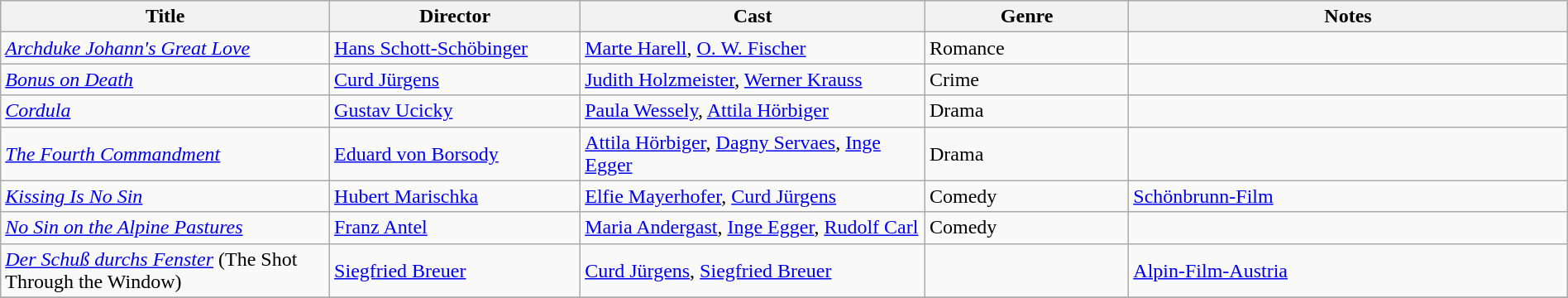<table class="wikitable" width= "100%">
<tr>
<th width=21%>Title</th>
<th width=16%>Director</th>
<th width=22%>Cast</th>
<th width=13%>Genre</th>
<th width=28%>Notes</th>
</tr>
<tr>
<td><em><a href='#'>Archduke Johann's Great Love</a></em></td>
<td><a href='#'>Hans Schott-Schöbinger</a></td>
<td><a href='#'>Marte Harell</a>, <a href='#'>O. W. Fischer</a></td>
<td>Romance</td>
<td></td>
</tr>
<tr>
<td><em><a href='#'>Bonus on Death</a></em></td>
<td><a href='#'>Curd Jürgens</a></td>
<td><a href='#'>Judith Holzmeister</a>, <a href='#'>Werner Krauss</a></td>
<td>Crime</td>
<td></td>
</tr>
<tr>
<td><em><a href='#'>Cordula</a></em></td>
<td><a href='#'>Gustav Ucicky</a></td>
<td><a href='#'>Paula Wessely</a>, <a href='#'>Attila Hörbiger</a></td>
<td>Drama</td>
<td></td>
</tr>
<tr>
<td><em><a href='#'>The Fourth Commandment</a></em></td>
<td><a href='#'>Eduard von Borsody</a></td>
<td><a href='#'>Attila Hörbiger</a>, <a href='#'>Dagny Servaes</a>, <a href='#'>Inge Egger</a></td>
<td>Drama</td>
<td></td>
</tr>
<tr>
<td><em><a href='#'>Kissing Is No Sin</a></em></td>
<td><a href='#'>Hubert Marischka</a></td>
<td><a href='#'>Elfie Mayerhofer</a>, <a href='#'>Curd Jürgens</a></td>
<td>Comedy</td>
<td><a href='#'>Schönbrunn-Film</a></td>
</tr>
<tr>
<td><em><a href='#'>No Sin on the Alpine Pastures</a></em></td>
<td><a href='#'>Franz Antel</a></td>
<td><a href='#'>Maria Andergast</a>, <a href='#'>Inge Egger</a>, <a href='#'>Rudolf Carl</a></td>
<td>Comedy</td>
<td></td>
</tr>
<tr>
<td><em><a href='#'>Der Schuß durchs Fenster</a></em> (The Shot Through the Window)</td>
<td><a href='#'>Siegfried Breuer</a></td>
<td><a href='#'>Curd Jürgens</a>, <a href='#'>Siegfried Breuer</a></td>
<td></td>
<td><a href='#'>Alpin-Film-Austria</a></td>
</tr>
<tr>
</tr>
</table>
